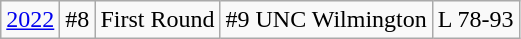<table class="wikitable">
<tr align="center">
<td><a href='#'>2022</a></td>
<td>#8</td>
<td>First Round</td>
<td>#9 UNC Wilmington</td>
<td>L 78-93</td>
</tr>
</table>
